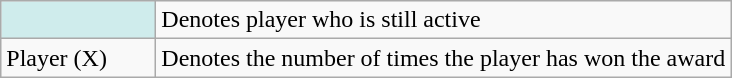<table class="wikitable">
<tr>
<td style="background-color:#CFECEC; border:1px solid #aaaaaa; width:6em"></td>
<td>Denotes player who is still active</td>
</tr>
<tr>
<td>Player (X)</td>
<td>Denotes the number of times the player has won the award</td>
</tr>
</table>
